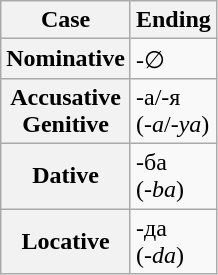<table class="wikitable">
<tr>
<th>Case</th>
<th>Ending</th>
</tr>
<tr>
<th>Nominative</th>
<td>-∅</td>
</tr>
<tr>
<th>Accusative<br>Genitive</th>
<td>-а/-я<br>(<em>-a</em>/<em>-ya</em>)</td>
</tr>
<tr>
<th>Dative</th>
<td>-ба<br>(<em>-ba</em>)</td>
</tr>
<tr>
<th>Locative</th>
<td>-да<br>(<em>-da</em>)</td>
</tr>
</table>
